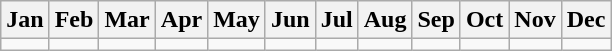<table class="wikitable">
<tr>
<th>Jan</th>
<th>Feb</th>
<th>Mar</th>
<th>Apr</th>
<th>May</th>
<th>Jun</th>
<th>Jul</th>
<th>Aug</th>
<th>Sep</th>
<th>Oct</th>
<th>Nov</th>
<th>Dec</th>
</tr>
<tr>
<td></td>
<td></td>
<td></td>
<td></td>
<td></td>
<td></td>
<td></td>
<td></td>
<td></td>
<td></td>
<td></td>
<td></td>
</tr>
</table>
